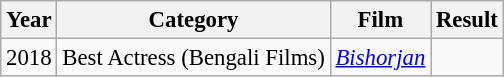<table class="wikitable" style="font-size: 95%;">
<tr>
<th>Year</th>
<th>Category</th>
<th>Film</th>
<th>Result</th>
</tr>
<tr>
<td>2018</td>
<td>Best Actress (Bengali Films)</td>
<td><em><a href='#'>Bishorjan</a></em></td>
<td></td>
</tr>
</table>
